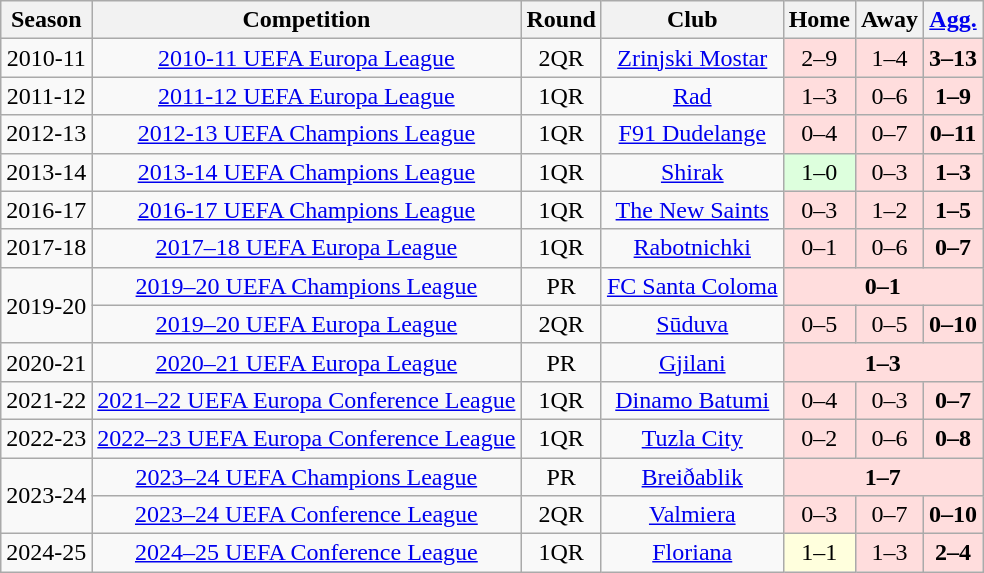<table class="wikitable" style="text-align:center">
<tr>
<th>Season</th>
<th>Competition</th>
<th>Round</th>
<th>Club</th>
<th>Home</th>
<th>Away</th>
<th><a href='#'>Agg.</a></th>
</tr>
<tr>
<td>2010-11</td>
<td><a href='#'>2010-11 UEFA Europa League</a></td>
<td>2QR</td>
<td> <a href='#'>Zrinjski Mostar</a></td>
<td bgcolor="#fdd">2–9</td>
<td bgcolor="#fdd">1–4</td>
<td bgcolor="#fdd"><strong>3–13</strong></td>
</tr>
<tr>
<td>2011-12</td>
<td><a href='#'>2011-12 UEFA Europa League</a></td>
<td>1QR</td>
<td> <a href='#'>Rad</a></td>
<td bgcolor="#fdd">1–3</td>
<td bgcolor="#fdd">0–6</td>
<td bgcolor="#fdd"><strong>1–9</strong></td>
</tr>
<tr>
<td>2012-13</td>
<td><a href='#'>2012-13 UEFA Champions League</a></td>
<td>1QR</td>
<td> <a href='#'>F91 Dudelange</a></td>
<td bgcolor="#fdd">0–4</td>
<td bgcolor="#fdd">0–7</td>
<td bgcolor="#fdd"><strong>0–11</strong></td>
</tr>
<tr>
<td>2013-14</td>
<td><a href='#'>2013-14 UEFA Champions League</a></td>
<td>1QR</td>
<td> <a href='#'>Shirak</a></td>
<td bgcolor="#dfd">1–0</td>
<td bgcolor="#fdd">0–3</td>
<td bgcolor="#fdd"><strong>1–3</strong></td>
</tr>
<tr>
<td>2016-17</td>
<td><a href='#'>2016-17 UEFA Champions League</a></td>
<td>1QR</td>
<td> <a href='#'>The New Saints</a></td>
<td bgcolor="#fdd">0–3</td>
<td bgcolor="#fdd">1–2</td>
<td bgcolor="#fdd"><strong>1–5</strong></td>
</tr>
<tr>
<td>2017-18</td>
<td><a href='#'>2017–18 UEFA Europa League</a></td>
<td>1QR</td>
<td> <a href='#'>Rabotnichki</a></td>
<td bgcolor="#fdd">0–1</td>
<td bgcolor="#fdd">0–6</td>
<td bgcolor="#fdd"><strong>0–7</strong></td>
</tr>
<tr>
<td rowspan="2">2019-20</td>
<td><a href='#'>2019–20 UEFA Champions League</a></td>
<td>PR</td>
<td> <a href='#'>FC Santa Coloma</a></td>
<td colspan="3" bgcolor="#fdd"><strong>0–1</strong></td>
</tr>
<tr>
<td><a href='#'>2019–20 UEFA Europa League</a></td>
<td>2QR</td>
<td> <a href='#'>Sūduva</a></td>
<td bgcolor="#fdd">0–5</td>
<td bgcolor="#fdd">0–5</td>
<td bgcolor="#fdd"><strong>0–10</strong></td>
</tr>
<tr>
<td>2020-21</td>
<td><a href='#'>2020–21 UEFA Europa League</a></td>
<td>PR</td>
<td> <a href='#'>Gjilani</a></td>
<td colspan="3" bgcolor="#fdd"><strong>1–3</strong></td>
</tr>
<tr>
<td>2021-22</td>
<td><a href='#'>2021–22 UEFA Europa Conference League</a></td>
<td>1QR</td>
<td> <a href='#'>Dinamo Batumi</a></td>
<td bgcolor="#fdd">0–4</td>
<td bgcolor="#fdd">0–3</td>
<td bgcolor="#fdd"><strong>0–7</strong></td>
</tr>
<tr>
<td>2022-23</td>
<td><a href='#'>2022–23 UEFA Europa Conference League</a></td>
<td>1QR</td>
<td> <a href='#'>Tuzla City</a></td>
<td bgcolor="#fdd">0–2</td>
<td bgcolor="#fdd">0–6</td>
<td bgcolor="#fdd"><strong>0–8</strong></td>
</tr>
<tr>
<td rowspan="2">2023-24</td>
<td><a href='#'>2023–24 UEFA Champions League</a></td>
<td>PR</td>
<td> <a href='#'>Breiðablik</a></td>
<td colspan="3" bgcolor="#fdd"><strong>1–7</strong></td>
</tr>
<tr>
<td><a href='#'>2023–24 UEFA Conference League</a></td>
<td>2QR</td>
<td> <a href='#'>Valmiera</a></td>
<td bgcolor="#fdd">0–3</td>
<td bgcolor="#fdd">0–7</td>
<td bgcolor="#fdd"><strong>0–10</strong></td>
</tr>
<tr>
<td>2024-25</td>
<td><a href='#'>2024–25 UEFA Conference League</a></td>
<td>1QR</td>
<td> <a href='#'>Floriana</a></td>
<td bgcolor="#ffd">1–1</td>
<td bgcolor="#fdd">1–3</td>
<td bgcolor="#fdd"><strong>2–4</strong></td>
</tr>
</table>
